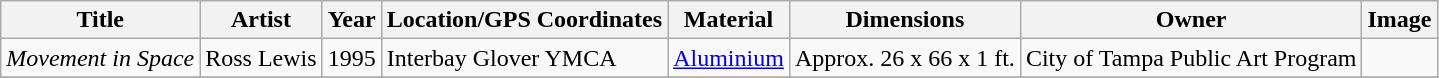<table class="wikitable sortable">
<tr>
<th>Title</th>
<th>Artist</th>
<th>Year</th>
<th>Location/GPS Coordinates</th>
<th>Material</th>
<th>Dimensions</th>
<th>Owner</th>
<th>Image</th>
</tr>
<tr>
<td><em>Movement in Space</em></td>
<td>Ross Lewis</td>
<td>1995</td>
<td>Interbay Glover YMCA</td>
<td><a href='#'>Aluminium</a></td>
<td>Approx. 26 x 66 x 1 ft.</td>
<td>City of Tampa Public Art Program</td>
<td></td>
</tr>
<tr>
</tr>
</table>
